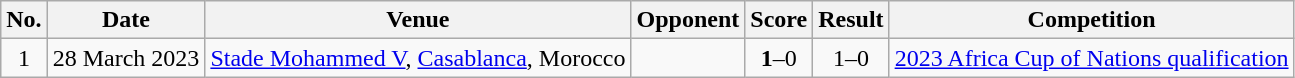<table class="wikitable sortable">
<tr>
<th scope=col>No.</th>
<th scope=col>Date</th>
<th scope=col>Venue</th>
<th scope=col>Opponent</th>
<th scope=col>Score</th>
<th scope=col>Result</th>
<th scope=col>Competition</th>
</tr>
<tr>
<td align=center>1</td>
<td>28 March 2023</td>
<td><a href='#'>Stade Mohammed V</a>, <a href='#'>Casablanca</a>, Morocco</td>
<td></td>
<td align=center><strong>1</strong>–0</td>
<td align=center>1–0</td>
<td><a href='#'>2023 Africa Cup of Nations qualification</a></td>
</tr>
</table>
